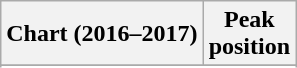<table class="wikitable sortable plainrowheaders" style="text-align:center">
<tr>
<th>Chart (2016–2017)</th>
<th>Peak <br> position</th>
</tr>
<tr>
</tr>
<tr>
</tr>
<tr>
</tr>
<tr>
</tr>
</table>
